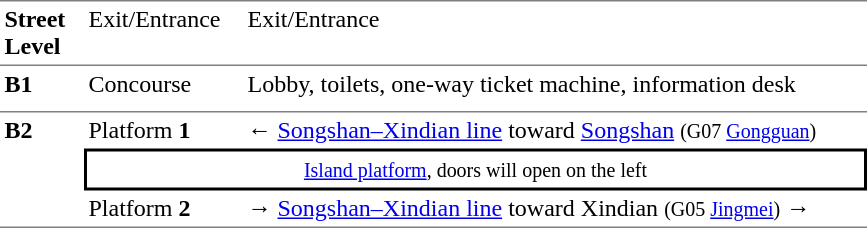<table table border=0 cellspacing=0 cellpadding=3>
<tr>
<td style="border-bottom:solid 1px gray;border-top:solid 1px gray;" width=50 valign=top><strong>Street Level</strong></td>
<td style="border-top:solid 1px gray;border-bottom:solid 1px gray;" width=100 valign=top>Exit/Entrance</td>
<td style="border-top:solid 1px gray;border-bottom:solid 1px gray;" width=410 valign=top>Exit/Entrance</td>
</tr>
<tr>
<td style="border-bottom:solid 1px gray;" rowspan=2 valign=top><strong>B1</strong></td>
<td style="border-bottom:solid 1px gray;" rowspan=2 valign=top>Concourse</td>
<td width=390>Lobby, toilets, one-way ticket machine, information desk</td>
</tr>
<tr>
<td style="border-bottom:solid 1px gray;"></td>
</tr>
<tr>
<td style="border-bottom:solid 1px gray;" rowspan=3 valign=top><strong>B2</strong></td>
<td>Platform <span><strong>1</strong></span></td>
<td>←  <a href='#'>Songshan–Xindian line</a> toward <a href='#'>Songshan</a> <small>(G07 <a href='#'>Gongguan</a>)</small></td>
</tr>
<tr>
<td style="border-top:solid 2px black;border-right:solid 2px black;border-left:solid 2px black;border-bottom:solid 2px black;text-align:center;" colspan=2><small><a href='#'>Island platform</a>, doors will open on the left</small></td>
</tr>
<tr>
<td style="border-bottom:solid 1px gray;">Platform <span><strong>2</strong></span></td>
<td style="border-bottom:solid 1px gray;"><span>→</span>  <a href='#'>Songshan–Xindian line</a> toward Xindian <small>(G05 <a href='#'>Jingmei</a>)</small> →</td>
</tr>
</table>
